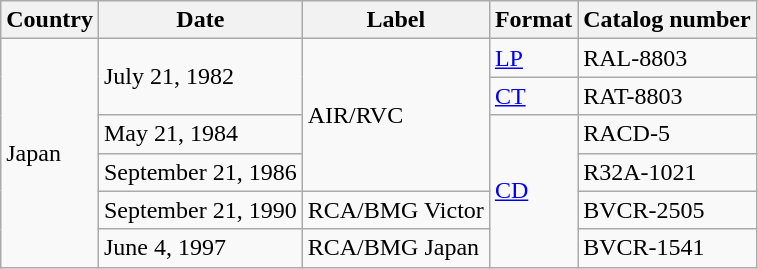<table class="wikitable">
<tr>
<th>Country</th>
<th>Date</th>
<th>Label</th>
<th>Format</th>
<th>Catalog number</th>
</tr>
<tr>
<td rowspan="6">Japan</td>
<td rowspan="2">July 21, 1982</td>
<td rowspan="4">AIR/RVC</td>
<td><a href='#'>LP</a></td>
<td>RAL-8803</td>
</tr>
<tr>
<td><a href='#'>CT</a></td>
<td>RAT-8803</td>
</tr>
<tr>
<td>May 21, 1984</td>
<td rowspan="4"><a href='#'>CD</a></td>
<td>RACD-5</td>
</tr>
<tr>
<td>September 21, 1986</td>
<td>R32A-1021</td>
</tr>
<tr>
<td>September 21, 1990</td>
<td>RCA/BMG Victor</td>
<td>BVCR-2505</td>
</tr>
<tr>
<td>June 4, 1997</td>
<td>RCA/BMG Japan</td>
<td>BVCR-1541</td>
</tr>
</table>
